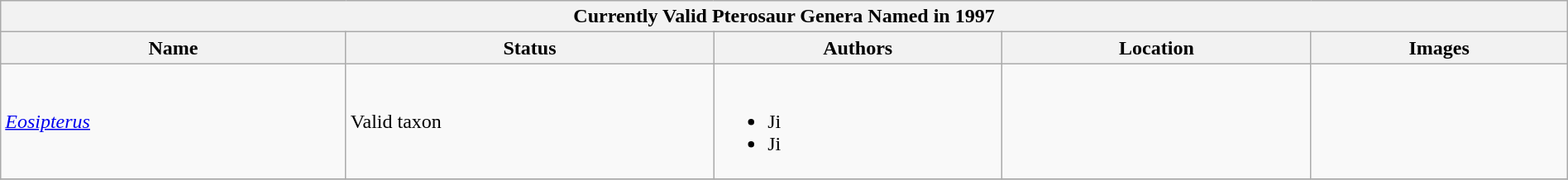<table class="wikitable" align="center" width="100%">
<tr>
<th colspan="5" align="center"><strong>Currently Valid Pterosaur Genera Named in 1997</strong></th>
</tr>
<tr>
<th>Name</th>
<th>Status</th>
<th>Authors</th>
<th>Location</th>
<th>Images</th>
</tr>
<tr>
<td><em><a href='#'>Eosipterus</a></em></td>
<td>Valid taxon</td>
<td><br><ul><li>Ji</li><li>Ji</li></ul></td>
<td></td>
<td rowspan="1"></td>
</tr>
<tr>
</tr>
</table>
